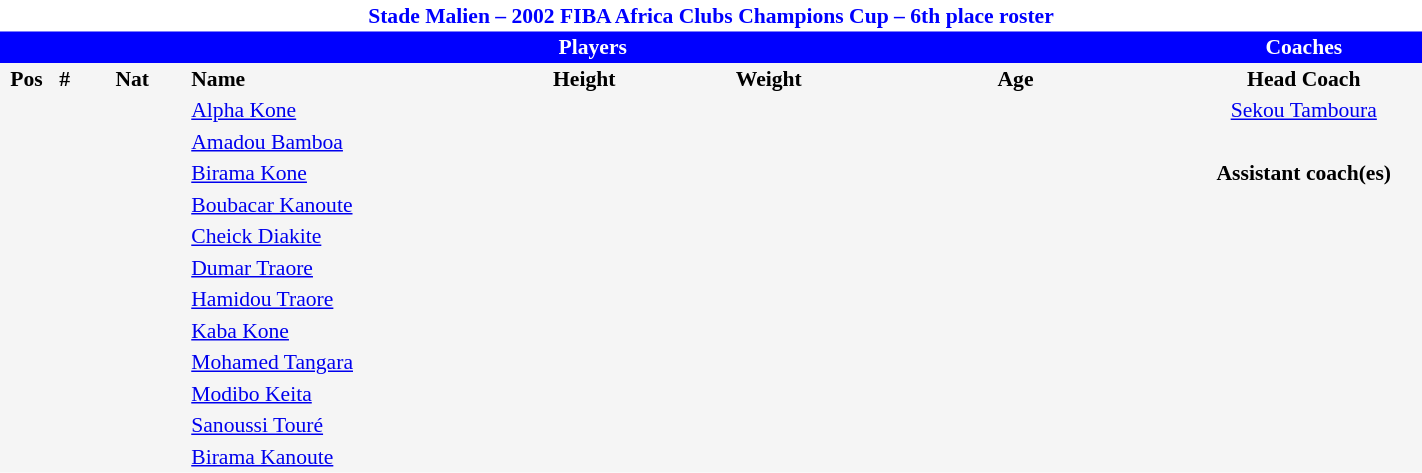<table border=0 cellpadding=2 cellspacing=0  |- bgcolor=#f5f5f5 style="text-align:center; font-size:90%;" width=75%>
<tr>
<td colspan="8" style="background: white; color: blue"><strong>Stade Malien – 2002 FIBA Africa Clubs Champions Cup – 6th place roster</strong></td>
</tr>
<tr>
<td colspan="7" style="background: blue; color: white"><strong>Players</strong></td>
<td style="background: blue; color: white"><strong>Coaches</strong></td>
</tr>
<tr style="background=#f5f5f5; color: black">
<th width=5px>Pos</th>
<th width=5px>#</th>
<th width=50px>Nat</th>
<th width=135px align=left>Name</th>
<th width=100px>Height</th>
<th width=70px>Weight</th>
<th width=160px>Age</th>
<th width=110px>Head Coach</th>
</tr>
<tr>
<td></td>
<td></td>
<td></td>
<td align=left><a href='#'>Alpha Kone</a></td>
<td></td>
<td></td>
<td></td>
<td> <a href='#'>Sekou Tamboura</a></td>
</tr>
<tr>
<td></td>
<td></td>
<td></td>
<td align=left><a href='#'>Amadou Bamboa</a></td>
<td></td>
<td></td>
<td></td>
</tr>
<tr>
<td></td>
<td></td>
<td></td>
<td align=left><a href='#'>Birama Kone</a></td>
<td></td>
<td></td>
<td></td>
<td><strong>Assistant coach(es)</strong></td>
</tr>
<tr>
<td></td>
<td></td>
<td></td>
<td align=left><a href='#'>Boubacar Kanoute</a></td>
<td></td>
<td></td>
<td></td>
</tr>
<tr>
<td></td>
<td></td>
<td></td>
<td align=left><a href='#'>Cheick Diakite</a></td>
<td></td>
<td></td>
<td></td>
</tr>
<tr>
<td></td>
<td></td>
<td></td>
<td align=left><a href='#'>Dumar Traore</a></td>
<td></td>
<td></td>
<td></td>
</tr>
<tr>
<td></td>
<td></td>
<td></td>
<td align=left><a href='#'>Hamidou Traore</a></td>
<td></td>
<td></td>
<td></td>
</tr>
<tr>
<td></td>
<td></td>
<td></td>
<td align=left><a href='#'>Kaba Kone</a></td>
<td></td>
<td></td>
<td></td>
</tr>
<tr>
<td></td>
<td></td>
<td></td>
<td align=left><a href='#'>Mohamed Tangara</a></td>
<td></td>
<td></td>
<td><span></span></td>
</tr>
<tr>
<td></td>
<td></td>
<td></td>
<td align=left><a href='#'>Modibo Keita</a></td>
<td></td>
<td></td>
<td></td>
</tr>
<tr>
<td></td>
<td></td>
<td></td>
<td align=left><a href='#'>Sanoussi Touré</a></td>
<td></td>
<td></td>
<td></td>
</tr>
<tr>
<td></td>
<td></td>
<td></td>
<td align=left><a href='#'>Birama Kanoute</a></td>
<td></td>
<td></td>
<td></td>
</tr>
</table>
